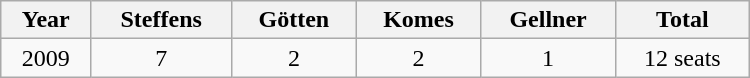<table class="wikitable" width="500">
<tr>
<th>Year</th>
<th>Steffens</th>
<th>Götten</th>
<th>Komes</th>
<th>Gellner</th>
<th>Total</th>
</tr>
<tr align="center">
<td>2009</td>
<td>7</td>
<td>2</td>
<td>2</td>
<td>1</td>
<td>12 seats</td>
</tr>
</table>
